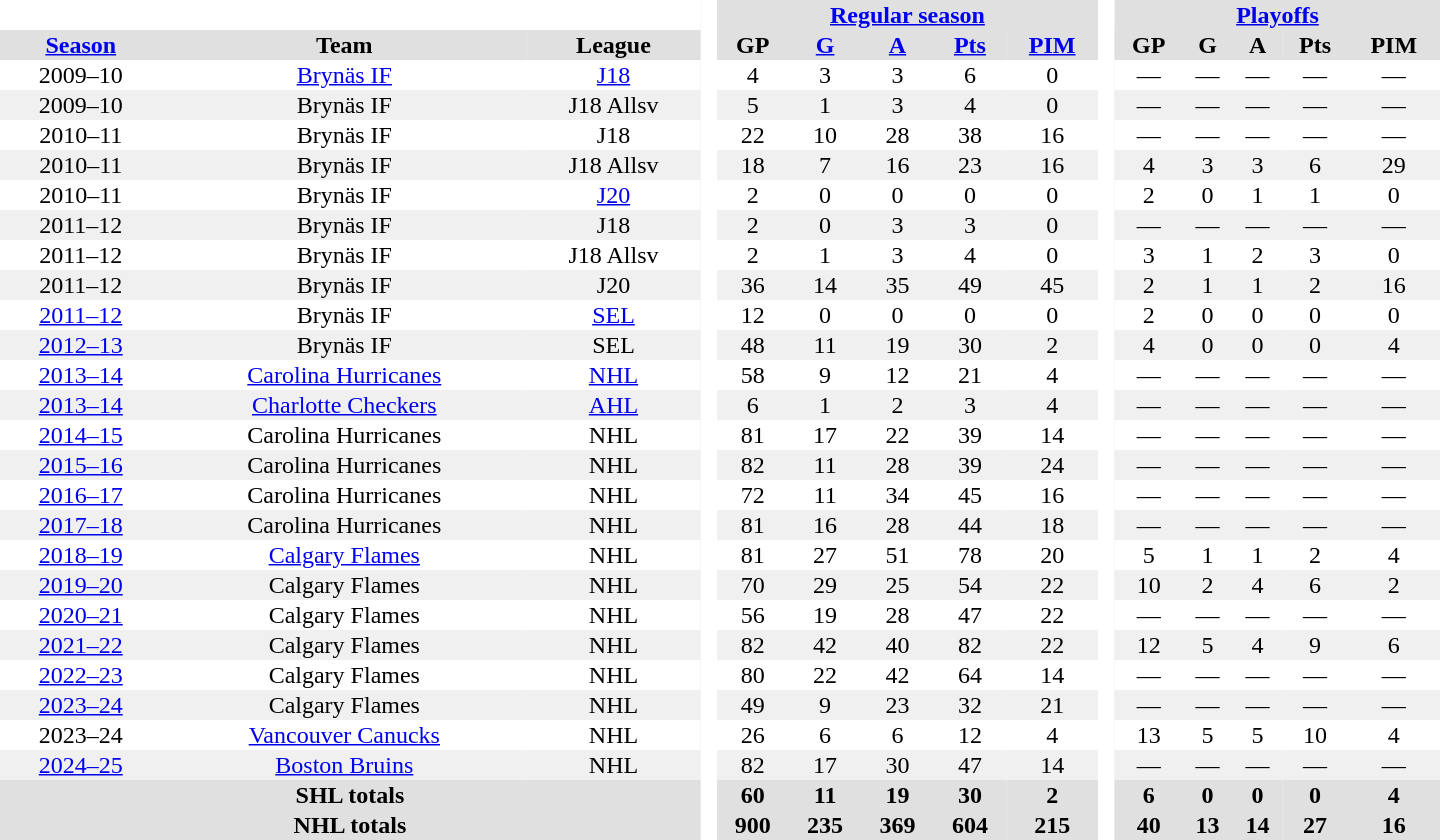<table border="0" cellpadding="1" cellspacing="0" style="text-align:center; width:60em;">
<tr bgcolor="#e0e0e0">
<th colspan="3" bgcolor="#ffffff"> </th>
<th rowspan="99" bgcolor="#ffffff"> </th>
<th colspan="5"><a href='#'>Regular season</a></th>
<th rowspan="99" bgcolor="#ffffff"> </th>
<th colspan="5"><a href='#'>Playoffs</a></th>
</tr>
<tr bgcolor="#e0e0e0">
<th><a href='#'>Season</a></th>
<th>Team</th>
<th>League</th>
<th>GP</th>
<th><a href='#'>G</a></th>
<th><a href='#'>A</a></th>
<th><a href='#'>Pts</a></th>
<th><a href='#'>PIM</a></th>
<th>GP</th>
<th>G</th>
<th>A</th>
<th>Pts</th>
<th>PIM</th>
</tr>
<tr>
<td>2009–10</td>
<td><a href='#'>Brynäs IF</a></td>
<td><a href='#'>J18</a></td>
<td>4</td>
<td>3</td>
<td>3</td>
<td>6</td>
<td>0</td>
<td>—</td>
<td>—</td>
<td>—</td>
<td>—</td>
<td>—</td>
</tr>
<tr bgcolor="#f0f0f0">
<td>2009–10</td>
<td>Brynäs IF</td>
<td>J18 Allsv</td>
<td>5</td>
<td>1</td>
<td>3</td>
<td>4</td>
<td>0</td>
<td>—</td>
<td>—</td>
<td>—</td>
<td>—</td>
<td>—</td>
</tr>
<tr>
<td>2010–11</td>
<td>Brynäs IF</td>
<td>J18</td>
<td>22</td>
<td>10</td>
<td>28</td>
<td>38</td>
<td>16</td>
<td>—</td>
<td>—</td>
<td>—</td>
<td>—</td>
<td>—</td>
</tr>
<tr bgcolor="#f0f0f0">
<td>2010–11</td>
<td>Brynäs IF</td>
<td>J18 Allsv</td>
<td>18</td>
<td>7</td>
<td>16</td>
<td>23</td>
<td>16</td>
<td>4</td>
<td>3</td>
<td>3</td>
<td>6</td>
<td>29</td>
</tr>
<tr>
<td>2010–11</td>
<td>Brynäs IF</td>
<td><a href='#'>J20</a></td>
<td>2</td>
<td>0</td>
<td>0</td>
<td>0</td>
<td>0</td>
<td>2</td>
<td>0</td>
<td>1</td>
<td>1</td>
<td>0</td>
</tr>
<tr bgcolor="#f0f0f0">
<td>2011–12</td>
<td>Brynäs IF</td>
<td>J18</td>
<td>2</td>
<td>0</td>
<td>3</td>
<td>3</td>
<td>0</td>
<td>—</td>
<td>—</td>
<td>—</td>
<td>—</td>
<td>—</td>
</tr>
<tr>
<td>2011–12</td>
<td>Brynäs IF</td>
<td>J18 Allsv</td>
<td>2</td>
<td>1</td>
<td>3</td>
<td>4</td>
<td>0</td>
<td>3</td>
<td>1</td>
<td>2</td>
<td>3</td>
<td>0</td>
</tr>
<tr bgcolor="#f0f0f0">
<td>2011–12</td>
<td>Brynäs IF</td>
<td>J20</td>
<td>36</td>
<td>14</td>
<td>35</td>
<td>49</td>
<td>45</td>
<td>2</td>
<td>1</td>
<td>1</td>
<td>2</td>
<td>16</td>
</tr>
<tr>
<td><a href='#'>2011–12</a></td>
<td>Brynäs IF</td>
<td><a href='#'>SEL</a></td>
<td>12</td>
<td>0</td>
<td>0</td>
<td>0</td>
<td>0</td>
<td>2</td>
<td>0</td>
<td>0</td>
<td>0</td>
<td>0</td>
</tr>
<tr bgcolor="#f0f0f0">
<td><a href='#'>2012–13</a></td>
<td>Brynäs IF</td>
<td>SEL</td>
<td>48</td>
<td>11</td>
<td>19</td>
<td>30</td>
<td>2</td>
<td>4</td>
<td>0</td>
<td>0</td>
<td>0</td>
<td>4</td>
</tr>
<tr>
<td><a href='#'>2013–14</a></td>
<td><a href='#'>Carolina Hurricanes</a></td>
<td><a href='#'>NHL</a></td>
<td>58</td>
<td>9</td>
<td>12</td>
<td>21</td>
<td>4</td>
<td>—</td>
<td>—</td>
<td>—</td>
<td>—</td>
<td>—</td>
</tr>
<tr bgcolor="#f0f0f0">
<td><a href='#'>2013–14</a></td>
<td><a href='#'>Charlotte Checkers</a></td>
<td><a href='#'>AHL</a></td>
<td>6</td>
<td>1</td>
<td>2</td>
<td>3</td>
<td>4</td>
<td>—</td>
<td>—</td>
<td>—</td>
<td>—</td>
<td>—</td>
</tr>
<tr>
<td><a href='#'>2014–15</a></td>
<td>Carolina Hurricanes</td>
<td>NHL</td>
<td>81</td>
<td>17</td>
<td>22</td>
<td>39</td>
<td>14</td>
<td>—</td>
<td>—</td>
<td>—</td>
<td>—</td>
<td>—</td>
</tr>
<tr bgcolor="#f0f0f0">
<td><a href='#'>2015–16</a></td>
<td>Carolina Hurricanes</td>
<td>NHL</td>
<td>82</td>
<td>11</td>
<td>28</td>
<td>39</td>
<td>24</td>
<td>—</td>
<td>—</td>
<td>—</td>
<td>—</td>
<td>—</td>
</tr>
<tr>
<td><a href='#'>2016–17</a></td>
<td>Carolina Hurricanes</td>
<td>NHL</td>
<td>72</td>
<td>11</td>
<td>34</td>
<td>45</td>
<td>16</td>
<td>—</td>
<td>—</td>
<td>—</td>
<td>—</td>
<td>—</td>
</tr>
<tr bgcolor="#f0f0f0">
<td><a href='#'>2017–18</a></td>
<td>Carolina Hurricanes</td>
<td>NHL</td>
<td>81</td>
<td>16</td>
<td>28</td>
<td>44</td>
<td>18</td>
<td>—</td>
<td>—</td>
<td>—</td>
<td>—</td>
<td>—</td>
</tr>
<tr>
<td><a href='#'>2018–19</a></td>
<td><a href='#'>Calgary Flames</a></td>
<td>NHL</td>
<td>81</td>
<td>27</td>
<td>51</td>
<td>78</td>
<td>20</td>
<td>5</td>
<td>1</td>
<td>1</td>
<td>2</td>
<td>4</td>
</tr>
<tr bgcolor="#f0f0f0">
<td><a href='#'>2019–20</a></td>
<td>Calgary Flames</td>
<td>NHL</td>
<td>70</td>
<td>29</td>
<td>25</td>
<td>54</td>
<td>22</td>
<td>10</td>
<td>2</td>
<td>4</td>
<td>6</td>
<td>2</td>
</tr>
<tr>
<td><a href='#'>2020–21</a></td>
<td>Calgary Flames</td>
<td>NHL</td>
<td>56</td>
<td>19</td>
<td>28</td>
<td>47</td>
<td>22</td>
<td>—</td>
<td>—</td>
<td>—</td>
<td>—</td>
<td>—</td>
</tr>
<tr bgcolor="#f0f0f0">
<td><a href='#'>2021–22</a></td>
<td>Calgary Flames</td>
<td>NHL</td>
<td>82</td>
<td>42</td>
<td>40</td>
<td>82</td>
<td>22</td>
<td>12</td>
<td>5</td>
<td>4</td>
<td>9</td>
<td>6</td>
</tr>
<tr>
<td><a href='#'>2022–23</a></td>
<td>Calgary Flames</td>
<td>NHL</td>
<td>80</td>
<td>22</td>
<td>42</td>
<td>64</td>
<td>14</td>
<td>—</td>
<td>—</td>
<td>—</td>
<td>—</td>
<td>—</td>
</tr>
<tr bgcolor="#f0f0f0">
<td><a href='#'>2023–24</a></td>
<td>Calgary Flames</td>
<td>NHL</td>
<td>49</td>
<td>9</td>
<td>23</td>
<td>32</td>
<td>21</td>
<td>—</td>
<td>—</td>
<td>—</td>
<td>—</td>
<td>—</td>
</tr>
<tr>
<td>2023–24</td>
<td><a href='#'>Vancouver Canucks</a></td>
<td>NHL</td>
<td>26</td>
<td>6</td>
<td>6</td>
<td>12</td>
<td>4</td>
<td>13</td>
<td>5</td>
<td>5</td>
<td>10</td>
<td>4</td>
</tr>
<tr bgcolor="#f0f0f0">
<td><a href='#'>2024–25</a></td>
<td><a href='#'>Boston Bruins</a></td>
<td>NHL</td>
<td>82</td>
<td>17</td>
<td>30</td>
<td>47</td>
<td>14</td>
<td>—</td>
<td>—</td>
<td>—</td>
<td>—</td>
<td>—</td>
</tr>
<tr bgcolor="#e0e0e0">
<th colspan="3">SHL totals</th>
<th>60</th>
<th>11</th>
<th>19</th>
<th>30</th>
<th>2</th>
<th>6</th>
<th>0</th>
<th>0</th>
<th>0</th>
<th>4</th>
</tr>
<tr bgcolor="#e0e0e0">
<th colspan="3">NHL totals</th>
<th>900</th>
<th>235</th>
<th>369</th>
<th>604</th>
<th>215</th>
<th>40</th>
<th>13</th>
<th>14</th>
<th>27</th>
<th>16</th>
</tr>
</table>
